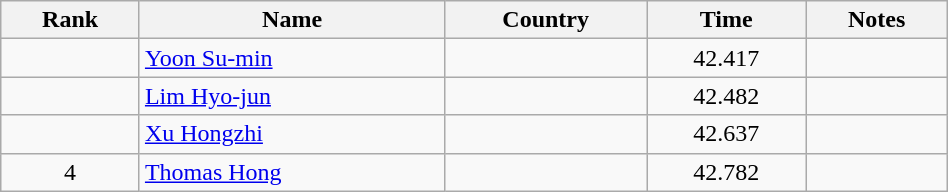<table class="wikitable sortable" style="text-align:center" width=50%>
<tr>
<th>Rank</th>
<th>Name</th>
<th>Country</th>
<th>Time</th>
<th>Notes</th>
</tr>
<tr>
<td></td>
<td align=left><a href='#'>Yoon Su-min</a></td>
<td align=left></td>
<td>42.417</td>
<td></td>
</tr>
<tr>
<td></td>
<td align=left><a href='#'>Lim Hyo-jun</a></td>
<td align=left></td>
<td>42.482</td>
<td></td>
</tr>
<tr>
<td></td>
<td align=left><a href='#'>Xu Hongzhi</a></td>
<td align=left></td>
<td>42.637</td>
<td></td>
</tr>
<tr>
<td>4</td>
<td align=left><a href='#'>Thomas Hong</a></td>
<td align=left></td>
<td>42.782</td>
<td></td>
</tr>
</table>
